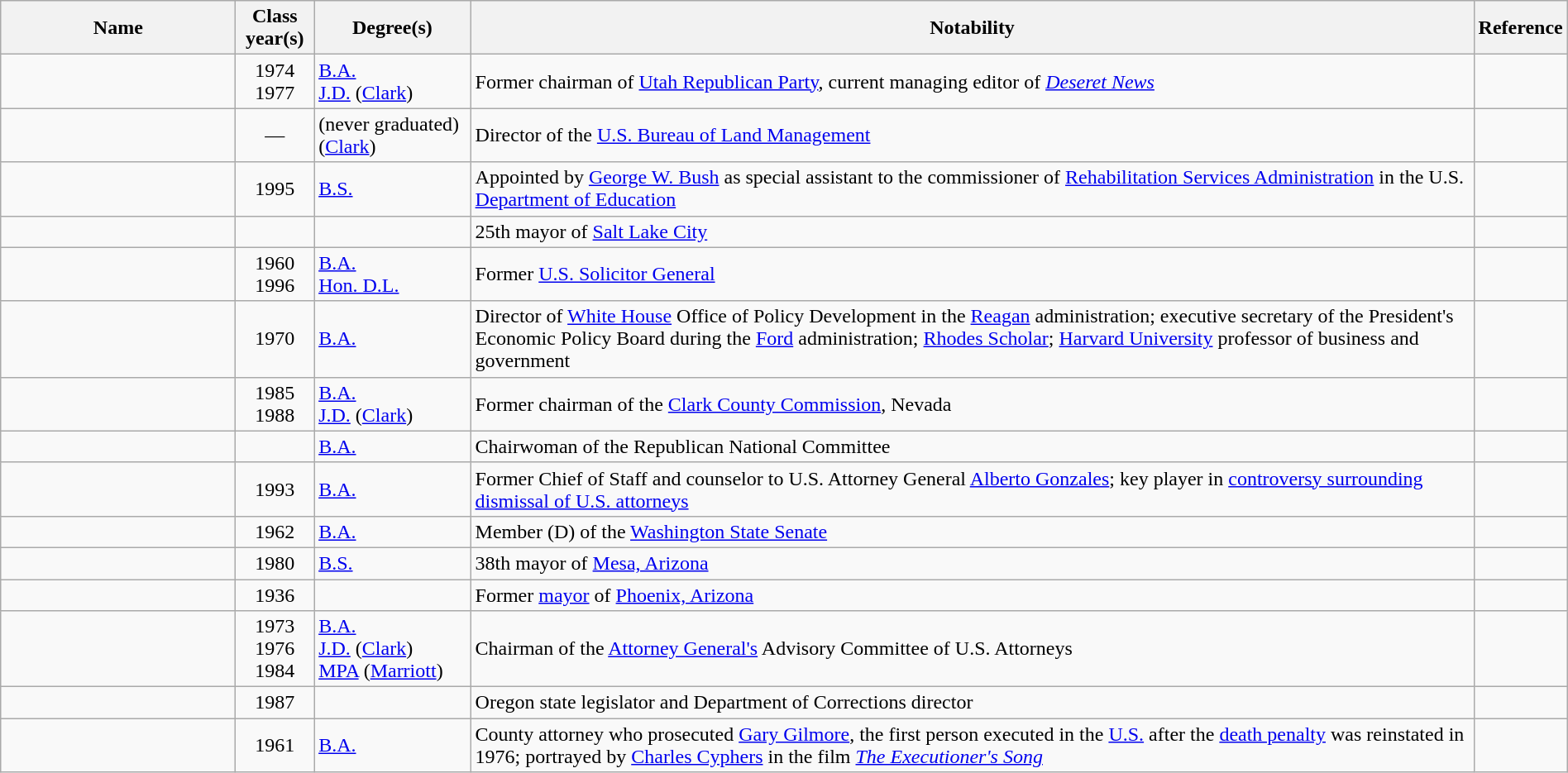<table class="wikitable sortable" style="width:100%">
<tr>
<th style="width:15%;">Name</th>
<th style="width:5%;">Class year(s)</th>
<th style="width:10%;">Degree(s)</th>
<th style="width:*;" class="unsortable">Notability</th>
<th style="width:5%;" class="unsortable">Reference</th>
</tr>
<tr>
<td></td>
<td style="text-align:center;">1974<br>1977</td>
<td><a href='#'>B.A.</a><br><a href='#'>J.D.</a> (<a href='#'>Clark</a>)</td>
<td>Former chairman of <a href='#'>Utah Republican Party</a>, current managing editor of <em><a href='#'>Deseret News</a></em></td>
<td style="text-align:center;"></td>
</tr>
<tr>
<td></td>
<td style="text-align:center;">—</td>
<td>(never graduated) (<a href='#'>Clark</a>)</td>
<td>Director of the <a href='#'>U.S. Bureau of Land Management</a></td>
<td style="text-align:center;"></td>
</tr>
<tr>
<td></td>
<td style="text-align:center;">1995</td>
<td><a href='#'>B.S.</a></td>
<td>Appointed by <a href='#'>George W. Bush</a> as special assistant to the commissioner of <a href='#'>Rehabilitation Services Administration</a> in the U.S. <a href='#'>Department of Education</a></td>
<td style="text-align:center;"></td>
</tr>
<tr>
<td></td>
<td></td>
<td></td>
<td>25th mayor of <a href='#'>Salt Lake City</a></td>
<td style="text-align:center;"></td>
</tr>
<tr>
<td></td>
<td style="text-align:center;">1960<br>1996</td>
<td><a href='#'>B.A.</a><br><a href='#'>Hon. D.L.</a></td>
<td>Former <a href='#'>U.S. Solicitor General</a></td>
<td style="text-align:center;"></td>
</tr>
<tr>
<td></td>
<td style="text-align:center;">1970</td>
<td><a href='#'>B.A.</a></td>
<td>Director of <a href='#'>White House</a> Office of Policy Development in the <a href='#'>Reagan</a> administration; executive secretary of the President's Economic Policy Board during the <a href='#'>Ford</a> administration; <a href='#'>Rhodes Scholar</a>; <a href='#'>Harvard University</a> professor of business and government</td>
<td style="text-align:center;"></td>
</tr>
<tr>
<td></td>
<td style="text-align:center;">1985<br>1988</td>
<td><a href='#'>B.A.</a><br><a href='#'>J.D.</a> (<a href='#'>Clark</a>)</td>
<td>Former chairman of the <a href='#'>Clark County Commission</a>, Nevada</td>
<td style="text-align:center;"></td>
</tr>
<tr>
<td></td>
<td></td>
<td><a href='#'>B.A.</a></td>
<td>Chairwoman of the Republican National Committee</td>
<td style="text-align:center;"></td>
</tr>
<tr>
<td></td>
<td style="text-align:center;">1993</td>
<td><a href='#'>B.A.</a></td>
<td>Former Chief of Staff and counselor to U.S. Attorney General <a href='#'>Alberto Gonzales</a>; key player in <a href='#'>controversy surrounding dismissal of U.S. attorneys</a></td>
<td style="text-align:center;"></td>
</tr>
<tr>
<td></td>
<td style="text-align:center;">1962</td>
<td><a href='#'>B.A.</a></td>
<td>Member (D) of the <a href='#'>Washington State Senate</a></td>
<td style="text-align:center;"></td>
</tr>
<tr>
<td></td>
<td style="text-align:center;">1980</td>
<td><a href='#'>B.S.</a></td>
<td>38th mayor of <a href='#'>Mesa, Arizona</a></td>
<td style="text-align:center;"></td>
</tr>
<tr>
<td></td>
<td style="text-align:center;">1936</td>
<td></td>
<td>Former <a href='#'>mayor</a> of <a href='#'>Phoenix, Arizona</a></td>
<td style="text-align:center;"></td>
</tr>
<tr>
<td></td>
<td style="text-align:center;">1973<br>1976<br>1984</td>
<td><a href='#'>B.A.</a><br><a href='#'>J.D.</a> (<a href='#'>Clark</a>)<br><a href='#'>MPA</a> (<a href='#'>Marriott</a>)</td>
<td>Chairman of the <a href='#'>Attorney General's</a> Advisory Committee of U.S. Attorneys</td>
<td style="text-align:center;"></td>
</tr>
<tr>
<td></td>
<td style="text-align:center;">1987</td>
<td></td>
<td>Oregon state legislator and Department of Corrections director</td>
<td style="text-align:center;"></td>
</tr>
<tr>
<td></td>
<td style="text-align:center;">1961</td>
<td><a href='#'>B.A.</a></td>
<td>County attorney who prosecuted <a href='#'>Gary Gilmore</a>, the first person executed in the <a href='#'>U.S.</a> after the <a href='#'>death penalty</a> was reinstated in 1976; portrayed by <a href='#'>Charles Cyphers</a> in the film <em><a href='#'>The Executioner's Song</a></em></td>
<td style="text-align:center;"></td>
</tr>
</table>
